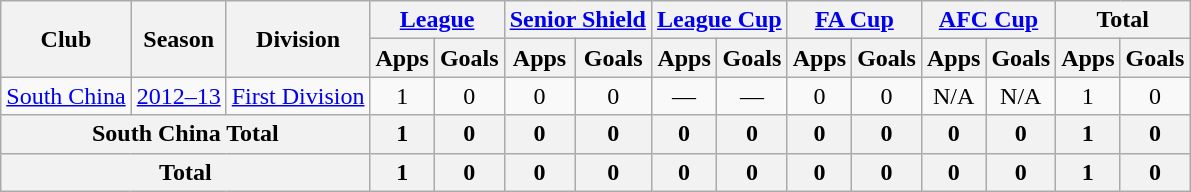<table class="wikitable" style="text-align: center;">
<tr>
<th rowspan="2">Club</th>
<th rowspan="2">Season</th>
<th rowspan="2">Division</th>
<th colspan="2"><a href='#'>League</a></th>
<th colspan="2"><a href='#'>Senior Shield</a></th>
<th colspan="2"><a href='#'>League Cup</a></th>
<th colspan="2"><a href='#'>FA Cup</a></th>
<th colspan="2"><a href='#'>AFC Cup</a></th>
<th colspan="2">Total</th>
</tr>
<tr>
<th>Apps</th>
<th>Goals</th>
<th>Apps</th>
<th>Goals</th>
<th>Apps</th>
<th>Goals</th>
<th>Apps</th>
<th>Goals</th>
<th>Apps</th>
<th>Goals</th>
<th>Apps</th>
<th>Goals</th>
</tr>
<tr>
<td rowspan="1" valign="center"><a href='#'>South China</a></td>
<td><a href='#'>2012–13</a></td>
<td><a href='#'>First Division</a></td>
<td>1</td>
<td>0</td>
<td>0</td>
<td>0</td>
<td>—</td>
<td>—</td>
<td>0</td>
<td>0</td>
<td>N/A</td>
<td>N/A</td>
<td>1</td>
<td>0</td>
</tr>
<tr>
<th colspan="3">South China Total</th>
<th>1</th>
<th>0</th>
<th>0</th>
<th>0</th>
<th>0</th>
<th>0</th>
<th>0</th>
<th>0</th>
<th>0</th>
<th>0</th>
<th>1</th>
<th>0</th>
</tr>
<tr>
<th colspan="3">Total</th>
<th>1</th>
<th>0</th>
<th>0</th>
<th>0</th>
<th>0</th>
<th>0</th>
<th>0</th>
<th>0</th>
<th>0</th>
<th>0</th>
<th>1</th>
<th>0</th>
</tr>
</table>
